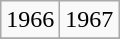<table class="wikitable">
<tr>
<td>1966</td>
<td>1967</td>
</tr>
<tr>
</tr>
</table>
